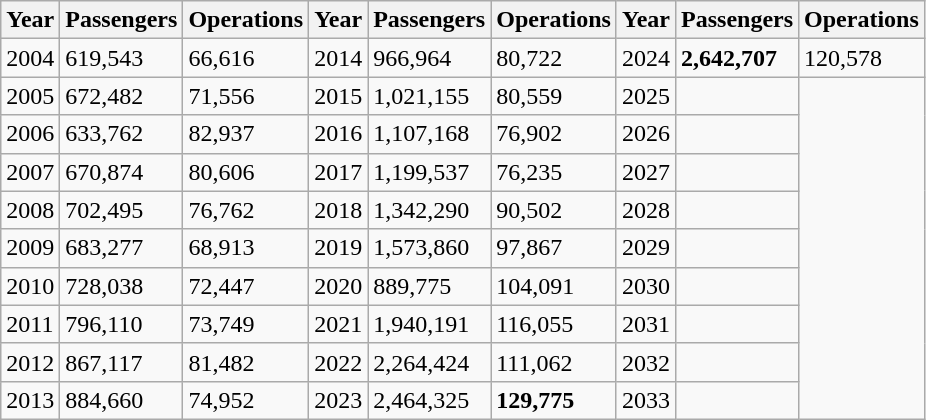<table class="wikitable">
<tr>
<th>Year</th>
<th>Passengers</th>
<th>Operations</th>
<th>Year</th>
<th>Passengers</th>
<th>Operations</th>
<th>Year</th>
<th>Passengers</th>
<th>Operations</th>
</tr>
<tr>
<td>2004</td>
<td>619,543</td>
<td>66,616</td>
<td>2014</td>
<td>966,964</td>
<td>80,722</td>
<td>2024</td>
<td><strong>2,642,707</strong></td>
<td>120,578</td>
</tr>
<tr>
<td>2005</td>
<td>672,482</td>
<td>71,556</td>
<td>2015</td>
<td>1,021,155</td>
<td>80,559</td>
<td>2025</td>
<td></td>
</tr>
<tr>
<td>2006</td>
<td>633,762</td>
<td>82,937</td>
<td>2016</td>
<td>1,107,168</td>
<td>76,902</td>
<td>2026</td>
<td></td>
</tr>
<tr>
<td>2007</td>
<td>670,874</td>
<td>80,606</td>
<td>2017</td>
<td>1,199,537</td>
<td>76,235</td>
<td>2027</td>
<td></td>
</tr>
<tr>
<td>2008</td>
<td>702,495</td>
<td>76,762</td>
<td>2018</td>
<td>1,342,290</td>
<td>90,502</td>
<td>2028</td>
<td></td>
</tr>
<tr>
<td>2009</td>
<td>683,277</td>
<td>68,913</td>
<td>2019</td>
<td>1,573,860</td>
<td>97,867</td>
<td>2029</td>
<td></td>
</tr>
<tr>
<td>2010</td>
<td>728,038</td>
<td>72,447</td>
<td>2020</td>
<td>889,775</td>
<td>104,091</td>
<td>2030</td>
<td></td>
</tr>
<tr>
<td>2011</td>
<td>796,110</td>
<td>73,749</td>
<td>2021</td>
<td>1,940,191</td>
<td>116,055</td>
<td>2031</td>
<td></td>
</tr>
<tr>
<td>2012</td>
<td>867,117</td>
<td>81,482</td>
<td>2022</td>
<td>2,264,424</td>
<td>111,062</td>
<td>2032</td>
<td></td>
</tr>
<tr>
<td>2013</td>
<td>884,660</td>
<td>74,952</td>
<td>2023</td>
<td>2,464,325</td>
<td><strong>129,775</strong></td>
<td>2033</td>
<td></td>
</tr>
</table>
